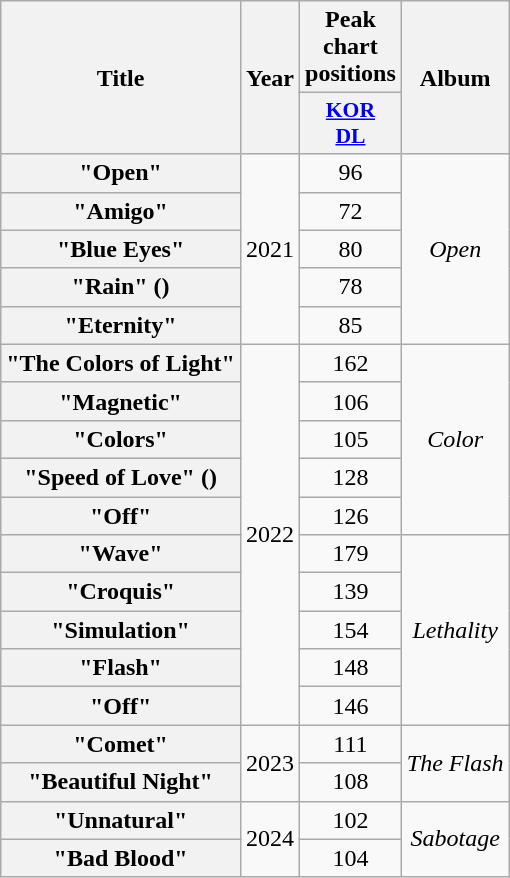<table class="wikitable plainrowheaders" style="text-align:center">
<tr>
<th scope="col" rowspan="2">Title</th>
<th scope="col" rowspan="2">Year</th>
<th scope="col" colspan="1">Peak<br>chart<br>positions</th>
<th scope="col" rowspan="2">Album</th>
</tr>
<tr>
<th scope="col" style="font-size:90%; width:3em"><a href='#'>KOR<br>DL</a><br></th>
</tr>
<tr>
<th scope="row">"Open"</th>
<td rowspan="5">2021</td>
<td>96</td>
<td rowspan="5"><em>Open</em></td>
</tr>
<tr>
<th scope="row">"Amigo" <br></th>
<td>72</td>
</tr>
<tr>
<th scope="row">"Blue Eyes"</th>
<td>80</td>
</tr>
<tr>
<th scope="row">"Rain" ()</th>
<td>78</td>
</tr>
<tr>
<th scope="row">"Eternity"</th>
<td>85</td>
</tr>
<tr>
<th scope="row">"The Colors of Light"</th>
<td rowspan="10">2022</td>
<td>162</td>
<td rowspan="5"><em>Color</em></td>
</tr>
<tr>
<th scope="row">"Magnetic"</th>
<td>106</td>
</tr>
<tr>
<th scope="row">"Colors"</th>
<td>105</td>
</tr>
<tr>
<th scope="row">"Speed of Love" ()</th>
<td>128</td>
</tr>
<tr>
<th scope="row">"Off"</th>
<td>126</td>
</tr>
<tr>
<th scope="row">"Wave"</th>
<td>179</td>
<td rowspan="5"><em>Lethality</em></td>
</tr>
<tr>
<th scope="row">"Croquis"</th>
<td>139</td>
</tr>
<tr>
<th scope="row">"Simulation"</th>
<td>154</td>
</tr>
<tr>
<th scope="row">"Flash"</th>
<td>148</td>
</tr>
<tr>
<th scope="row">"Off"</th>
<td>146</td>
</tr>
<tr>
<th scope="row">"Comet"</th>
<td rowspan="2">2023</td>
<td>111</td>
<td rowspan="2"><em>The Flash</em></td>
</tr>
<tr>
<th scope="row">"Beautiful Night"</th>
<td>108</td>
</tr>
<tr>
<th scope="row">"Unnatural"</th>
<td rowspan="2">2024</td>
<td>102</td>
<td rowspan="2"><em>Sabotage</em></td>
</tr>
<tr>
<th scope="row">"Bad Blood"</th>
<td>104</td>
</tr>
</table>
